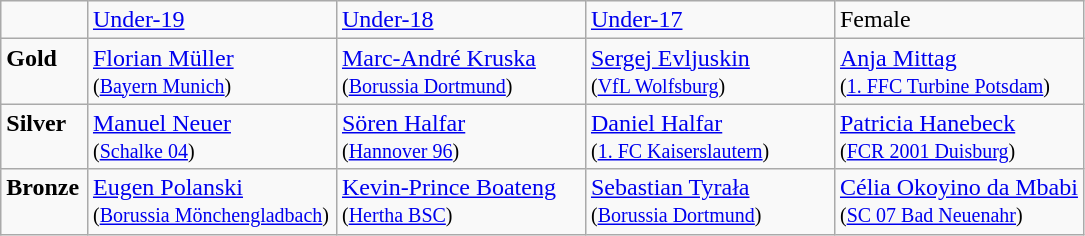<table class="wikitable">
<tr>
<td></td>
<td width="23%"><a href='#'>Under-19</a></td>
<td width="23%"><a href='#'>Under-18</a></td>
<td width="23%"><a href='#'>Under-17</a></td>
<td width="23%">Female</td>
</tr>
<tr>
<td valign="top"><strong>Gold</strong></td>
<td><a href='#'>Florian Müller</a> <br><small>(<a href='#'>Bayern Munich</a>)<br></small></td>
<td><a href='#'>Marc-André Kruska</a> <br><small>(<a href='#'>Borussia Dortmund</a>)<br></small></td>
<td><a href='#'>Sergej Evljuskin</a> <br><small>(<a href='#'>VfL Wolfsburg</a>)<br></small></td>
<td><a href='#'>Anja Mittag</a> <br><small>(<a href='#'>1. FFC Turbine Potsdam</a>)<br></small></td>
</tr>
<tr>
<td valign="top"><strong>Silver  </strong></td>
<td><a href='#'>Manuel Neuer</a> <br><small>(<a href='#'>Schalke 04</a>)</small></td>
<td><a href='#'>Sören Halfar</a> <br><small>(<a href='#'>Hannover 96</a>)</small></td>
<td><a href='#'>Daniel Halfar</a> <br><small>(<a href='#'>1. FC Kaiserslautern</a>)</small></td>
<td><a href='#'>Patricia Hanebeck</a> <br><small>(<a href='#'>FCR 2001 Duisburg</a>)</small></td>
</tr>
<tr>
<td valign="top"><strong>Bronze  </strong></td>
<td><a href='#'>Eugen Polanski</a> <br><small>(<a href='#'>Borussia Mönchengladbach</a>)</small></td>
<td><a href='#'>Kevin-Prince Boateng</a> <br><small>(<a href='#'>Hertha BSC</a>)</small></td>
<td><a href='#'>Sebastian Tyrała</a> <br><small>(<a href='#'>Borussia Dortmund</a>)</small></td>
<td><a href='#'>Célia Okoyino da Mbabi</a> <br><small>(<a href='#'>SC 07 Bad Neuenahr</a>)</small></td>
</tr>
</table>
